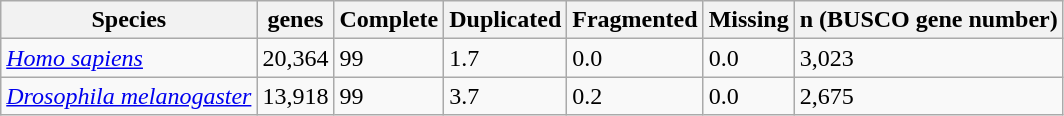<table class="wikitable">
<tr>
<th>Species</th>
<th>genes</th>
<th>Complete</th>
<th>Duplicated</th>
<th>Fragmented</th>
<th>Missing</th>
<th>n (BUSCO gene number)</th>
</tr>
<tr>
<td><em><a href='#'>Homo sapiens</a></em></td>
<td>20,364</td>
<td>99</td>
<td>1.7</td>
<td>0.0</td>
<td>0.0</td>
<td>3,023</td>
</tr>
<tr>
<td><em><a href='#'>Drosophila melanogaster</a></em></td>
<td>13,918</td>
<td>99</td>
<td>3.7</td>
<td>0.2</td>
<td>0.0</td>
<td>2,675</td>
</tr>
</table>
